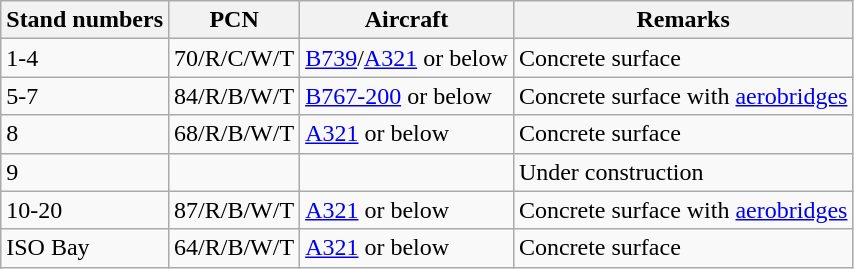<table class="wikitable sortable">
<tr>
<th>Stand numbers</th>
<th>PCN</th>
<th>Aircraft</th>
<th>Remarks</th>
</tr>
<tr>
<td>1-4</td>
<td>70/R/C/W/T</td>
<td><a href='#'>B739</a>/<a href='#'>A321</a> or below</td>
<td>Concrete surface</td>
</tr>
<tr>
<td>5-7</td>
<td>84/R/B/W/T</td>
<td><a href='#'>B767-200</a> or below</td>
<td>Concrete surface with <a href='#'>aerobridges</a></td>
</tr>
<tr>
<td>8</td>
<td>68/R/B/W/T</td>
<td><a href='#'>A321</a> or below</td>
<td>Concrete surface</td>
</tr>
<tr>
<td>9</td>
<td></td>
<td></td>
<td>Under construction</td>
</tr>
<tr>
<td>10-20</td>
<td>87/R/B/W/T</td>
<td><a href='#'>A321</a> or below</td>
<td>Concrete surface with <a href='#'>aerobridges</a></td>
</tr>
<tr>
<td>ISO Bay</td>
<td>64/R/B/W/T</td>
<td><a href='#'>A321</a> or below</td>
<td>Concrete surface</td>
</tr>
</table>
